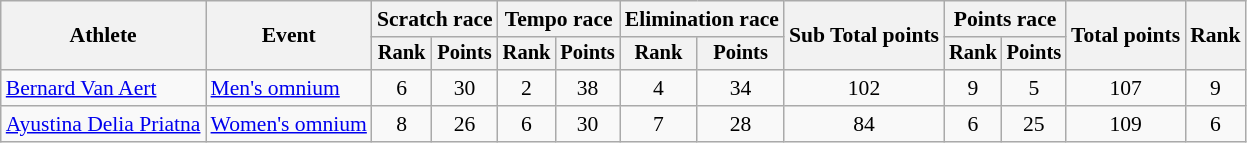<table class="wikitable" style="font-size:90%;text-align:center">
<tr>
<th rowspan="2">Athlete</th>
<th rowspan="2">Event</th>
<th colspan="2">Scratch race</th>
<th colspan="2">Tempo race</th>
<th colspan="2">Elimination race</th>
<th rowspan="2">Sub Total points</th>
<th colspan="2">Points race</th>
<th rowspan="2">Total points</th>
<th rowspan="2">Rank</th>
</tr>
<tr style="font-size:95%">
<th>Rank</th>
<th>Points</th>
<th>Rank</th>
<th>Points</th>
<th>Rank</th>
<th>Points</th>
<th>Rank</th>
<th>Points</th>
</tr>
<tr>
<td align="left"><a href='#'>Bernard Van Aert</a></td>
<td align="left"><a href='#'>Men's omnium</a></td>
<td>6</td>
<td>30</td>
<td>2</td>
<td>38</td>
<td>4</td>
<td>34</td>
<td>102</td>
<td>9</td>
<td>5</td>
<td>107</td>
<td>9</td>
</tr>
<tr>
<td align="left"><a href='#'>Ayustina Delia Priatna</a></td>
<td align="left"><a href='#'>Women's omnium</a></td>
<td>8</td>
<td>26</td>
<td>6</td>
<td>30</td>
<td>7</td>
<td>28</td>
<td>84</td>
<td>6</td>
<td>25</td>
<td>109</td>
<td>6</td>
</tr>
</table>
